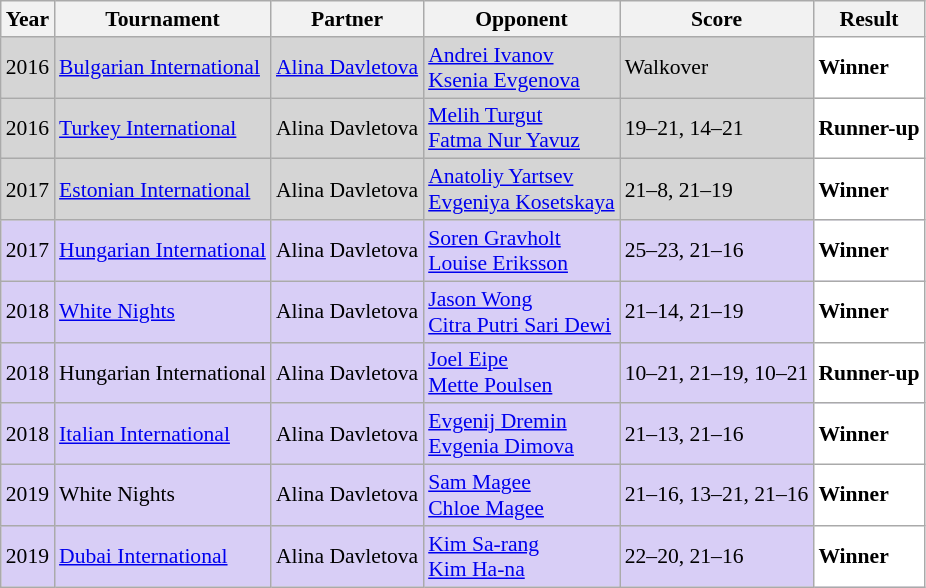<table class="sortable wikitable" style="font-size: 90%;">
<tr>
<th>Year</th>
<th>Tournament</th>
<th>Partner</th>
<th>Opponent</th>
<th>Score</th>
<th>Result</th>
</tr>
<tr style="background:#D5D5D5">
<td align="center">2016</td>
<td align="left"><a href='#'>Bulgarian International</a></td>
<td align="left"> <a href='#'>Alina Davletova</a></td>
<td align="left"> <a href='#'>Andrei Ivanov</a><br> <a href='#'>Ksenia Evgenova</a></td>
<td align="left">Walkover</td>
<td style="text-align:left; background:white"> <strong>Winner</strong></td>
</tr>
<tr style="background:#D5D5D5">
<td align="center">2016</td>
<td align="left"><a href='#'>Turkey International</a></td>
<td align="left"> Alina Davletova</td>
<td align="left"> <a href='#'>Melih Turgut</a><br> <a href='#'>Fatma Nur Yavuz</a></td>
<td align="left">19–21, 14–21</td>
<td style="text-align:left; background:white"> <strong>Runner-up</strong></td>
</tr>
<tr style="background:#D5D5D5">
<td align="center">2017</td>
<td align="left"><a href='#'>Estonian International</a></td>
<td align="left"> Alina Davletova</td>
<td align="left"> <a href='#'>Anatoliy Yartsev</a><br> <a href='#'>Evgeniya Kosetskaya</a></td>
<td align="left">21–8, 21–19</td>
<td style="text-align:left; background:white"> <strong>Winner</strong></td>
</tr>
<tr style="background:#D8CEF6">
<td align="center">2017</td>
<td align="left"><a href='#'>Hungarian International</a></td>
<td align="left"> Alina Davletova</td>
<td align="left"> <a href='#'>Soren Gravholt</a><br> <a href='#'>Louise Eriksson</a></td>
<td align="left">25–23, 21–16</td>
<td style="text-align:left; background:white"> <strong>Winner</strong></td>
</tr>
<tr style="background:#D8CEF6">
<td align="center">2018</td>
<td align="left"><a href='#'>White Nights</a></td>
<td align="left"> Alina Davletova</td>
<td align="left"> <a href='#'>Jason Wong</a><br> <a href='#'>Citra Putri Sari Dewi</a></td>
<td align="left">21–14, 21–19</td>
<td style="text-align:left; background:white"> <strong>Winner</strong></td>
</tr>
<tr style="background:#D8CEF6">
<td align="center">2018</td>
<td align="left">Hungarian International</td>
<td align="left"> Alina Davletova</td>
<td align="left"> <a href='#'>Joel Eipe</a><br> <a href='#'>Mette Poulsen</a></td>
<td align="left">10–21, 21–19, 10–21</td>
<td style="text-align:left; background:white"> <strong>Runner-up</strong></td>
</tr>
<tr style="background:#D8CEF6">
<td align="center">2018</td>
<td align="left"><a href='#'>Italian International</a></td>
<td align="left"> Alina Davletova</td>
<td align="left"> <a href='#'>Evgenij Dremin</a><br> <a href='#'>Evgenia Dimova</a></td>
<td align="left">21–13, 21–16</td>
<td style="text-align:left; background:white"> <strong>Winner</strong></td>
</tr>
<tr style="background:#D8CEF6">
<td align="center">2019</td>
<td align="left">White Nights</td>
<td align="left"> Alina Davletova</td>
<td align="left"> <a href='#'>Sam Magee</a><br> <a href='#'>Chloe Magee</a></td>
<td align="left">21–16, 13–21, 21–16</td>
<td style="text-align:left; background:white"> <strong>Winner</strong></td>
</tr>
<tr style="background:#D8CEF6">
<td align="center">2019</td>
<td align="left"><a href='#'>Dubai International</a></td>
<td align="left"> Alina Davletova</td>
<td align="left"> <a href='#'>Kim Sa-rang</a><br> <a href='#'>Kim Ha-na</a></td>
<td align="left">22–20, 21–16</td>
<td style="text-align:left; background:white"> <strong>Winner</strong></td>
</tr>
</table>
